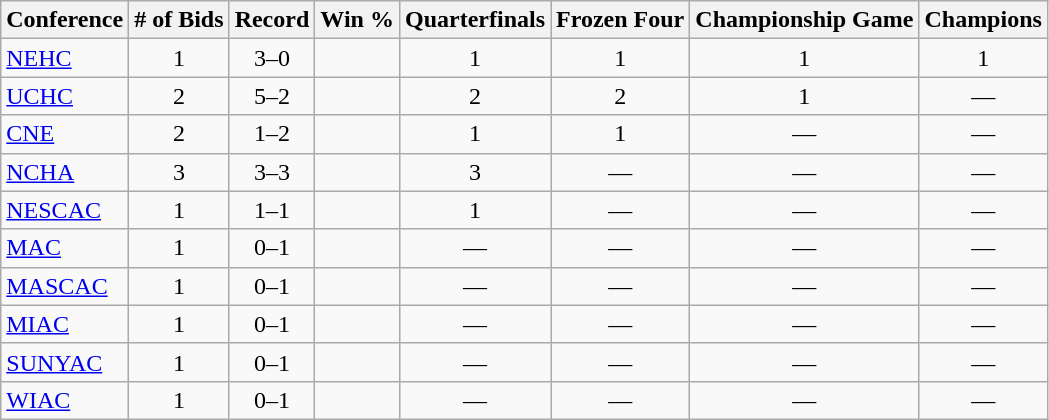<table class="wikitable sortable">
<tr>
<th>Conference</th>
<th># of Bids</th>
<th>Record</th>
<th>Win %</th>
<th>Quarterfinals</th>
<th>Frozen Four</th>
<th>Championship Game</th>
<th>Champions</th>
</tr>
<tr align="center">
<td align="left"><a href='#'>NEHC</a></td>
<td>1</td>
<td>3–0</td>
<td></td>
<td>1</td>
<td>1</td>
<td>1</td>
<td>1</td>
</tr>
<tr align="center">
<td align="left"><a href='#'>UCHC</a></td>
<td>2</td>
<td>5–2</td>
<td></td>
<td>2</td>
<td>2</td>
<td>1</td>
<td>—</td>
</tr>
<tr align="center">
<td align="left"><a href='#'>CNE</a></td>
<td>2</td>
<td>1–2</td>
<td></td>
<td>1</td>
<td>1</td>
<td>—</td>
<td>—</td>
</tr>
<tr align="center">
<td align="left"><a href='#'>NCHA</a></td>
<td>3</td>
<td>3–3</td>
<td></td>
<td>3</td>
<td>—</td>
<td>—</td>
<td>—</td>
</tr>
<tr align="center">
<td align="left"><a href='#'>NESCAC</a></td>
<td>1</td>
<td>1–1</td>
<td></td>
<td>1</td>
<td>—</td>
<td>—</td>
<td>—</td>
</tr>
<tr align="center">
<td align="left"><a href='#'>MAC</a></td>
<td>1</td>
<td>0–1</td>
<td></td>
<td>—</td>
<td>—</td>
<td>—</td>
<td>—</td>
</tr>
<tr align="center">
<td align="left"><a href='#'>MASCAC</a></td>
<td>1</td>
<td>0–1</td>
<td></td>
<td>—</td>
<td>—</td>
<td>—</td>
<td>—</td>
</tr>
<tr align="center">
<td align="left"><a href='#'>MIAC</a></td>
<td>1</td>
<td>0–1</td>
<td></td>
<td>—</td>
<td>—</td>
<td>—</td>
<td>—</td>
</tr>
<tr align="center">
<td align="left"><a href='#'>SUNYAC</a></td>
<td>1</td>
<td>0–1</td>
<td></td>
<td>—</td>
<td>—</td>
<td>—</td>
<td>—</td>
</tr>
<tr align="center">
<td align="left"><a href='#'>WIAC</a></td>
<td>1</td>
<td>0–1</td>
<td></td>
<td>—</td>
<td>—</td>
<td>—</td>
<td>—</td>
</tr>
</table>
